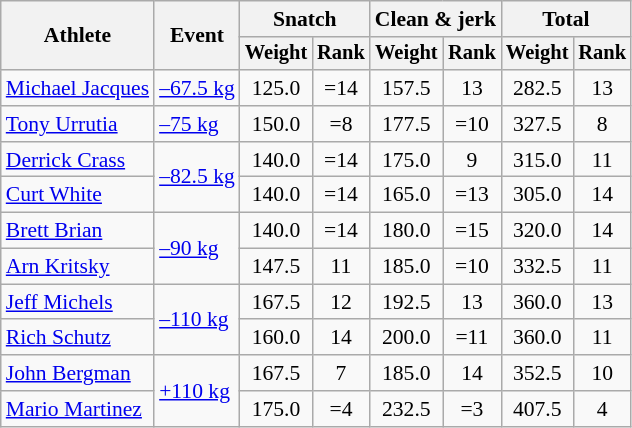<table class=wikitable style=font-size:90%;text-align:center>
<tr>
<th rowspan=2>Athlete</th>
<th rowspan=2>Event</th>
<th colspan=2>Snatch</th>
<th colspan=2>Clean & jerk</th>
<th colspan=2>Total</th>
</tr>
<tr style=font-size:95%>
<th>Weight</th>
<th>Rank</th>
<th>Weight</th>
<th>Rank</th>
<th>Weight</th>
<th>Rank</th>
</tr>
<tr>
<td align=left><a href='#'>Michael Jacques</a></td>
<td align=left><a href='#'>–67.5 kg</a></td>
<td>125.0</td>
<td>=14</td>
<td>157.5</td>
<td>13</td>
<td>282.5</td>
<td>13</td>
</tr>
<tr>
<td align=left><a href='#'>Tony Urrutia</a></td>
<td align=left><a href='#'>–75 kg</a></td>
<td>150.0</td>
<td>=8</td>
<td>177.5</td>
<td>=10</td>
<td>327.5</td>
<td>8</td>
</tr>
<tr>
<td align=left><a href='#'>Derrick Crass</a></td>
<td align=left rowspan=2><a href='#'>–82.5 kg</a></td>
<td>140.0</td>
<td>=14</td>
<td>175.0</td>
<td>9</td>
<td>315.0</td>
<td>11</td>
</tr>
<tr>
<td align=left><a href='#'>Curt White</a></td>
<td>140.0</td>
<td>=14</td>
<td>165.0</td>
<td>=13</td>
<td>305.0</td>
<td>14</td>
</tr>
<tr>
<td align=left><a href='#'>Brett Brian</a></td>
<td align=left rowspan=2><a href='#'>–90 kg</a></td>
<td>140.0</td>
<td>=14</td>
<td>180.0</td>
<td>=15</td>
<td>320.0</td>
<td>14</td>
</tr>
<tr>
<td align=left><a href='#'>Arn Kritsky</a></td>
<td>147.5</td>
<td>11</td>
<td>185.0</td>
<td>=10</td>
<td>332.5</td>
<td>11</td>
</tr>
<tr>
<td align=left><a href='#'>Jeff Michels</a></td>
<td align=left rowspan=2><a href='#'>–110 kg</a></td>
<td>167.5</td>
<td>12</td>
<td>192.5</td>
<td>13</td>
<td>360.0</td>
<td>13</td>
</tr>
<tr>
<td align=left><a href='#'>Rich Schutz</a></td>
<td>160.0</td>
<td>14</td>
<td>200.0</td>
<td>=11</td>
<td>360.0</td>
<td>11</td>
</tr>
<tr>
<td align=left><a href='#'>John Bergman</a></td>
<td align=left rowspan=2><a href='#'>+110 kg</a></td>
<td>167.5</td>
<td>7</td>
<td>185.0</td>
<td>14</td>
<td>352.5</td>
<td>10</td>
</tr>
<tr>
<td align=left><a href='#'>Mario Martinez</a></td>
<td>175.0</td>
<td>=4</td>
<td>232.5</td>
<td>=3</td>
<td>407.5</td>
<td>4</td>
</tr>
</table>
